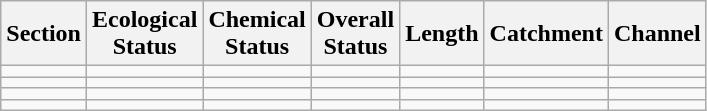<table class="wikitable">
<tr>
<th>Section</th>
<th>Ecological<br>Status</th>
<th>Chemical<br>Status</th>
<th>Overall<br>Status</th>
<th>Length</th>
<th>Catchment</th>
<th>Channel</th>
</tr>
<tr>
<td></td>
<td></td>
<td></td>
<td></td>
<td></td>
<td></td>
<td></td>
</tr>
<tr>
<td></td>
<td></td>
<td></td>
<td></td>
<td></td>
<td></td>
<td></td>
</tr>
<tr>
<td></td>
<td></td>
<td></td>
<td></td>
<td></td>
<td></td>
<td></td>
</tr>
<tr>
<td></td>
<td></td>
<td></td>
<td></td>
<td></td>
<td></td>
<td></td>
</tr>
</table>
